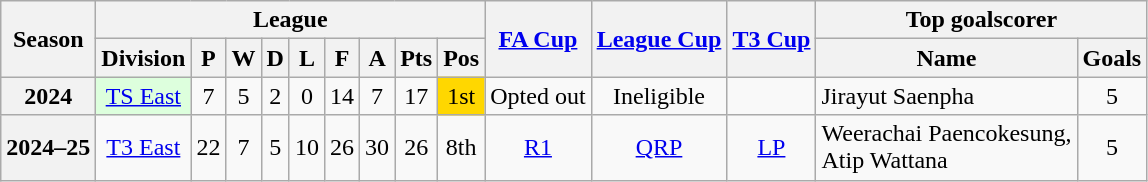<table class="wikitable" style="text-align: center">
<tr>
<th rowspan=2>Season</th>
<th colspan=9>League</th>
<th rowspan=2><a href='#'>FA Cup</a></th>
<th rowspan=2><a href='#'>League Cup</a></th>
<th rowspan=2><a href='#'>T3 Cup</a></th>
<th colspan=2>Top goalscorer</th>
</tr>
<tr>
<th>Division</th>
<th>P</th>
<th>W</th>
<th>D</th>
<th>L</th>
<th>F</th>
<th>A</th>
<th>Pts</th>
<th>Pos</th>
<th>Name</th>
<th>Goals</th>
</tr>
<tr>
<th>2024</th>
<td bgcolor="#DDFFDD"><a href='#'>TS East</a></td>
<td>7</td>
<td>5</td>
<td>2</td>
<td>0</td>
<td>14</td>
<td>7</td>
<td>17</td>
<td bgcolor=gold>1st</td>
<td>Opted out</td>
<td>Ineligible</td>
<td></td>
<td align="left"> Jirayut Saenpha</td>
<td>5</td>
</tr>
<tr>
<th>2024–25</th>
<td><a href='#'>T3 East</a></td>
<td>22</td>
<td>7</td>
<td>5</td>
<td>10</td>
<td>26</td>
<td>30</td>
<td>26</td>
<td>8th</td>
<td><a href='#'>R1</a></td>
<td><a href='#'>QRP</a></td>
<td><a href='#'>LP</a></td>
<td align="left"> Weerachai Paencokesung,<br> Atip Wattana</td>
<td>5</td>
</tr>
</table>
